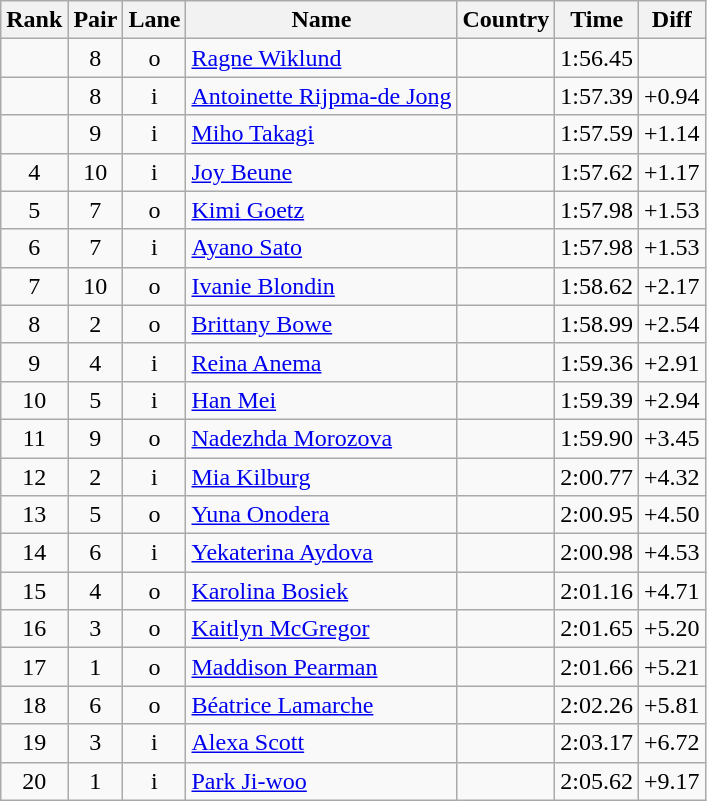<table class="wikitable sortable" style="text-align:center">
<tr>
<th>Rank</th>
<th>Pair</th>
<th>Lane</th>
<th>Name</th>
<th>Country</th>
<th>Time</th>
<th>Diff</th>
</tr>
<tr>
<td></td>
<td>8</td>
<td>o</td>
<td align=left><a href='#'>Ragne Wiklund</a></td>
<td align=left></td>
<td>1:56.45</td>
</tr>
<tr>
<td></td>
<td>8</td>
<td>i</td>
<td align=left><a href='#'>Antoinette Rijpma-de Jong</a></td>
<td align=left></td>
<td>1:57.39</td>
<td>+0.94</td>
</tr>
<tr>
<td></td>
<td>9</td>
<td>i</td>
<td align=left><a href='#'>Miho Takagi</a></td>
<td align=left></td>
<td>1:57.59</td>
<td>+1.14</td>
</tr>
<tr>
<td>4</td>
<td>10</td>
<td>i</td>
<td align=left><a href='#'>Joy Beune</a></td>
<td align=left></td>
<td>1:57.62</td>
<td>+1.17</td>
</tr>
<tr>
<td>5</td>
<td>7</td>
<td>o</td>
<td align=left><a href='#'>Kimi Goetz</a></td>
<td align=left></td>
<td>1:57.98</td>
<td>+1.53</td>
</tr>
<tr>
<td>6</td>
<td>7</td>
<td>i</td>
<td align=left><a href='#'>Ayano Sato</a></td>
<td align=left></td>
<td>1:57.98</td>
<td>+1.53</td>
</tr>
<tr>
<td>7</td>
<td>10</td>
<td>o</td>
<td align=left><a href='#'>Ivanie Blondin</a></td>
<td align=left></td>
<td>1:58.62</td>
<td>+2.17</td>
</tr>
<tr>
<td>8</td>
<td>2</td>
<td>o</td>
<td align=left><a href='#'>Brittany Bowe</a></td>
<td align=left></td>
<td>1:58.99</td>
<td>+2.54</td>
</tr>
<tr>
<td>9</td>
<td>4</td>
<td>i</td>
<td align=left><a href='#'>Reina Anema</a></td>
<td align=left></td>
<td>1:59.36</td>
<td>+2.91</td>
</tr>
<tr>
<td>10</td>
<td>5</td>
<td>i</td>
<td align=left><a href='#'>Han Mei</a></td>
<td align=left></td>
<td>1:59.39</td>
<td>+2.94</td>
</tr>
<tr>
<td>11</td>
<td>9</td>
<td>o</td>
<td align=left><a href='#'>Nadezhda Morozova</a></td>
<td align=left></td>
<td>1:59.90</td>
<td>+3.45</td>
</tr>
<tr>
<td>12</td>
<td>2</td>
<td>i</td>
<td align=left><a href='#'>Mia Kilburg</a></td>
<td align=left></td>
<td>2:00.77</td>
<td>+4.32</td>
</tr>
<tr>
<td>13</td>
<td>5</td>
<td>o</td>
<td align=left><a href='#'>Yuna Onodera</a></td>
<td align=left></td>
<td>2:00.95</td>
<td>+4.50</td>
</tr>
<tr>
<td>14</td>
<td>6</td>
<td>i</td>
<td align=left><a href='#'>Yekaterina Aydova</a></td>
<td align=left></td>
<td>2:00.98</td>
<td>+4.53</td>
</tr>
<tr>
<td>15</td>
<td>4</td>
<td>o</td>
<td align=left><a href='#'>Karolina Bosiek</a></td>
<td align=left></td>
<td>2:01.16</td>
<td>+4.71</td>
</tr>
<tr>
<td>16</td>
<td>3</td>
<td>o</td>
<td align=left><a href='#'>Kaitlyn McGregor</a></td>
<td align=left></td>
<td>2:01.65</td>
<td>+5.20</td>
</tr>
<tr>
<td>17</td>
<td>1</td>
<td>o</td>
<td align=left><a href='#'>Maddison Pearman</a></td>
<td align=left></td>
<td>2:01.66</td>
<td>+5.21</td>
</tr>
<tr>
<td>18</td>
<td>6</td>
<td>o</td>
<td align=left><a href='#'>Béatrice Lamarche</a></td>
<td align=left></td>
<td>2:02.26</td>
<td>+5.81</td>
</tr>
<tr>
<td>19</td>
<td>3</td>
<td>i</td>
<td align=left><a href='#'>Alexa Scott</a></td>
<td align=left></td>
<td>2:03.17</td>
<td>+6.72</td>
</tr>
<tr>
<td>20</td>
<td>1</td>
<td>i</td>
<td align=left><a href='#'>Park Ji-woo</a></td>
<td align=left></td>
<td>2:05.62</td>
<td>+9.17</td>
</tr>
</table>
